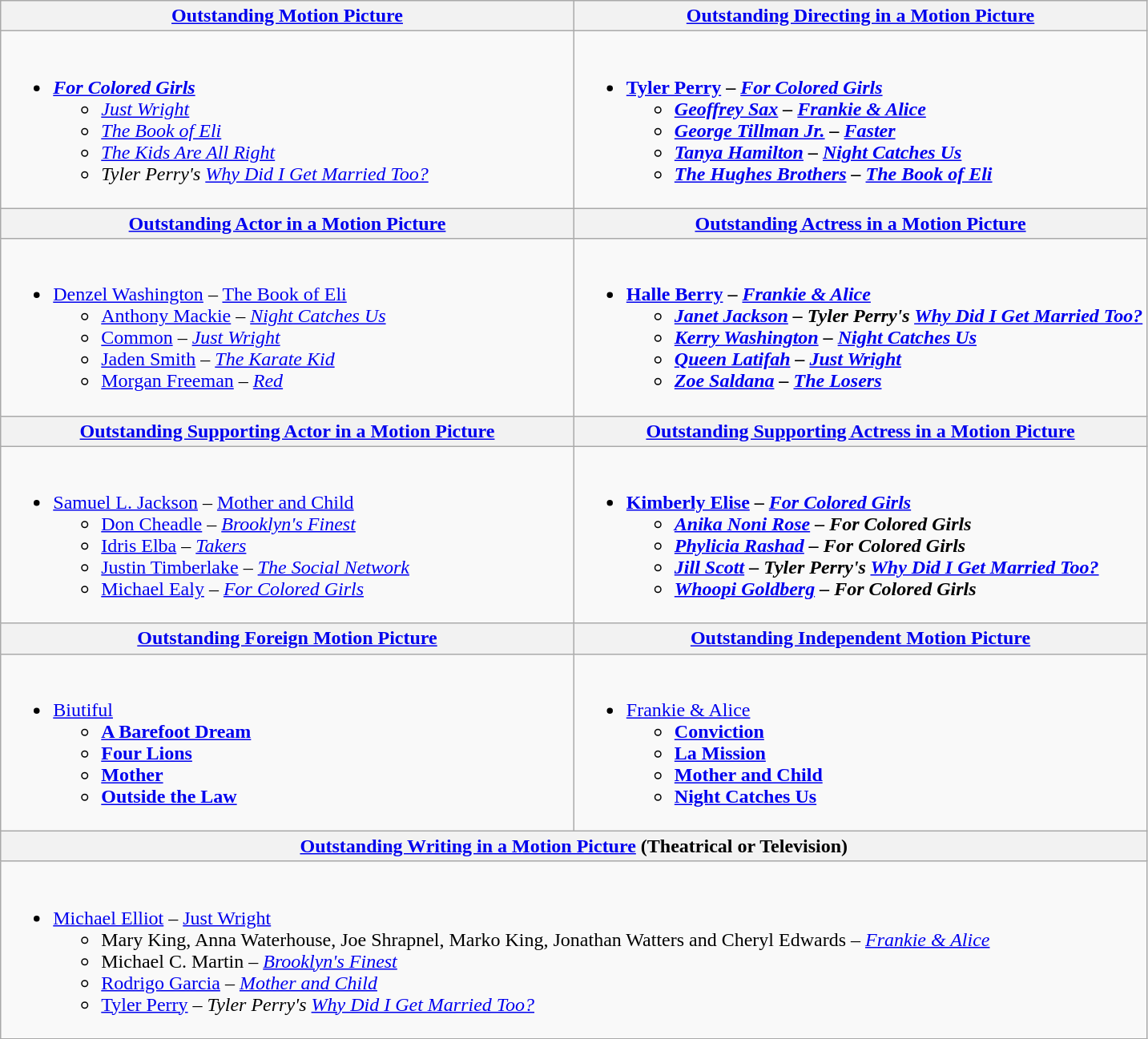<table class="wikitable">
<tr>
<th style="width=100%"><a href='#'>Outstanding Motion Picture</a></th>
<th style="width=50%"><a href='#'>Outstanding Directing in a Motion Picture</a></th>
</tr>
<tr>
<td width="50%" valign="top"><br><ul><li><strong><em><a href='#'>For Colored Girls</a></em></strong><ul><li><em><a href='#'>Just Wright</a></em></li><li><em><a href='#'>The Book of Eli</a></em></li><li><em><a href='#'>The Kids Are All Right</a></em></li><li><em>Tyler Perry's <a href='#'>Why Did I Get Married Too?</a></em></li></ul></li></ul></td>
<td width="50%" valign="top"><br><ul><li><strong><a href='#'>Tyler Perry</a> – <em><a href='#'>For Colored Girls</a><strong><em><ul><li><a href='#'>Geoffrey Sax</a> – </em><a href='#'>Frankie & Alice</a><em></li><li><a href='#'>George Tillman Jr.</a> – </em><a href='#'>Faster</a><em></li><li><a href='#'>Tanya Hamilton</a> – </em><a href='#'>Night Catches Us</a><em></li><li><a href='#'>The Hughes Brothers</a> – </em><a href='#'>The Book of Eli</a><em></li></ul></li></ul></td>
</tr>
<tr>
<th style="width=50%"><a href='#'>Outstanding Actor in a Motion Picture</a></th>
<th style="width=50%"><a href='#'>Outstanding Actress in a Motion Picture</a></th>
</tr>
<tr>
<td valign="top" width="50%"><br><ul><li></strong><a href='#'>Denzel Washington</a> – </em><a href='#'>The Book of Eli</a></em></strong><ul><li><a href='#'>Anthony Mackie</a> – <em><a href='#'>Night Catches Us</a></em></li><li><a href='#'>Common</a> – <em><a href='#'>Just Wright</a></em></li><li><a href='#'>Jaden Smith</a> – <em><a href='#'>The Karate Kid</a></em></li><li><a href='#'>Morgan Freeman</a> – <em><a href='#'>Red</a></em></li></ul></li></ul></td>
<td valign="top" width="50%"><br><ul><li><strong><a href='#'>Halle Berry</a> – <em><a href='#'>Frankie & Alice</a><strong><em><ul><li><a href='#'>Janet Jackson</a> – </em>Tyler Perry's <a href='#'>Why Did I Get Married Too?</a><em></li><li><a href='#'>Kerry Washington</a> – </em><a href='#'>Night Catches Us</a><em></li><li><a href='#'>Queen Latifah</a> – </em><a href='#'>Just Wright</a><em></li><li><a href='#'>Zoe Saldana</a> – </em><a href='#'>The Losers</a><em></li></ul></li></ul></td>
</tr>
<tr>
<th style="width=50%"><a href='#'>Outstanding Supporting Actor in a Motion Picture</a></th>
<th style="width=50%"><a href='#'>Outstanding Supporting Actress in a Motion Picture</a></th>
</tr>
<tr>
<td valign="top" width="50%"><br><ul><li></strong><a href='#'>Samuel L. Jackson</a> – </em><a href='#'>Mother and Child</a></em></strong><ul><li><a href='#'>Don Cheadle</a> – <em><a href='#'>Brooklyn's Finest</a></em></li><li><a href='#'>Idris Elba</a> – <em><a href='#'>Takers</a></em></li><li><a href='#'>Justin Timberlake</a> – <em><a href='#'>The Social Network</a></em></li><li><a href='#'>Michael Ealy</a> – <em><a href='#'>For Colored Girls</a></em></li></ul></li></ul></td>
<td valign="top" width="50%"><br><ul><li><strong><a href='#'>Kimberly Elise</a> – <em><a href='#'>For Colored Girls</a><strong><em><ul><li><a href='#'>Anika Noni Rose</a> – </em>For Colored Girls<em></li><li><a href='#'>Phylicia Rashad</a> – </em>For Colored Girls<em></li><li><a href='#'>Jill Scott</a> – </em>Tyler Perry's <a href='#'>Why Did I Get Married Too?</a><em></li><li><a href='#'>Whoopi Goldberg</a> – </em>For Colored Girls<em></li></ul></li></ul></td>
</tr>
<tr>
<th style="width=50%"><a href='#'>Outstanding Foreign Motion Picture</a></th>
<th style="width=50%"><a href='#'>Outstanding Independent Motion Picture</a></th>
</tr>
<tr>
<td valign="top" width="50%"><br><ul><li></em></strong><a href='#'>Biutiful</a><strong><em><ul><li></em><a href='#'>A Barefoot Dream</a><em></li><li></em><a href='#'>Four Lions</a><em></li><li></em><a href='#'>Mother</a><em></li><li></em><a href='#'>Outside the Law</a><em></li></ul></li></ul></td>
<td valign="top" width="50%"><br><ul><li></em></strong><a href='#'>Frankie & Alice</a><strong><em><ul><li></em><a href='#'>Conviction</a><em></li><li></em><a href='#'>La Mission</a><em></li><li></em><a href='#'>Mother and Child</a><em></li><li></em><a href='#'>Night Catches Us</a><em></li></ul></li></ul></td>
</tr>
<tr>
<th colspan="2" style="width=50%"><a href='#'>Outstanding Writing in a Motion Picture</a> (Theatrical or Television)</th>
</tr>
<tr>
<td colspan="2" valign="top" width="50%"><br><ul><li></strong><a href='#'>Michael Elliot</a> – </em><a href='#'>Just Wright</a></em></strong><ul><li>Mary King, Anna Waterhouse, Joe Shrapnel, Marko King, Jonathan Watters and Cheryl Edwards – <em><a href='#'>Frankie & Alice</a></em></li><li>Michael C. Martin – <em><a href='#'>Brooklyn's Finest</a></em></li><li><a href='#'>Rodrigo Garcia</a> – <em><a href='#'>Mother and Child</a></em></li><li><a href='#'>Tyler Perry</a> – <em>Tyler Perry's <a href='#'>Why Did I Get Married Too?</a></em></li></ul></li></ul></td>
</tr>
</table>
